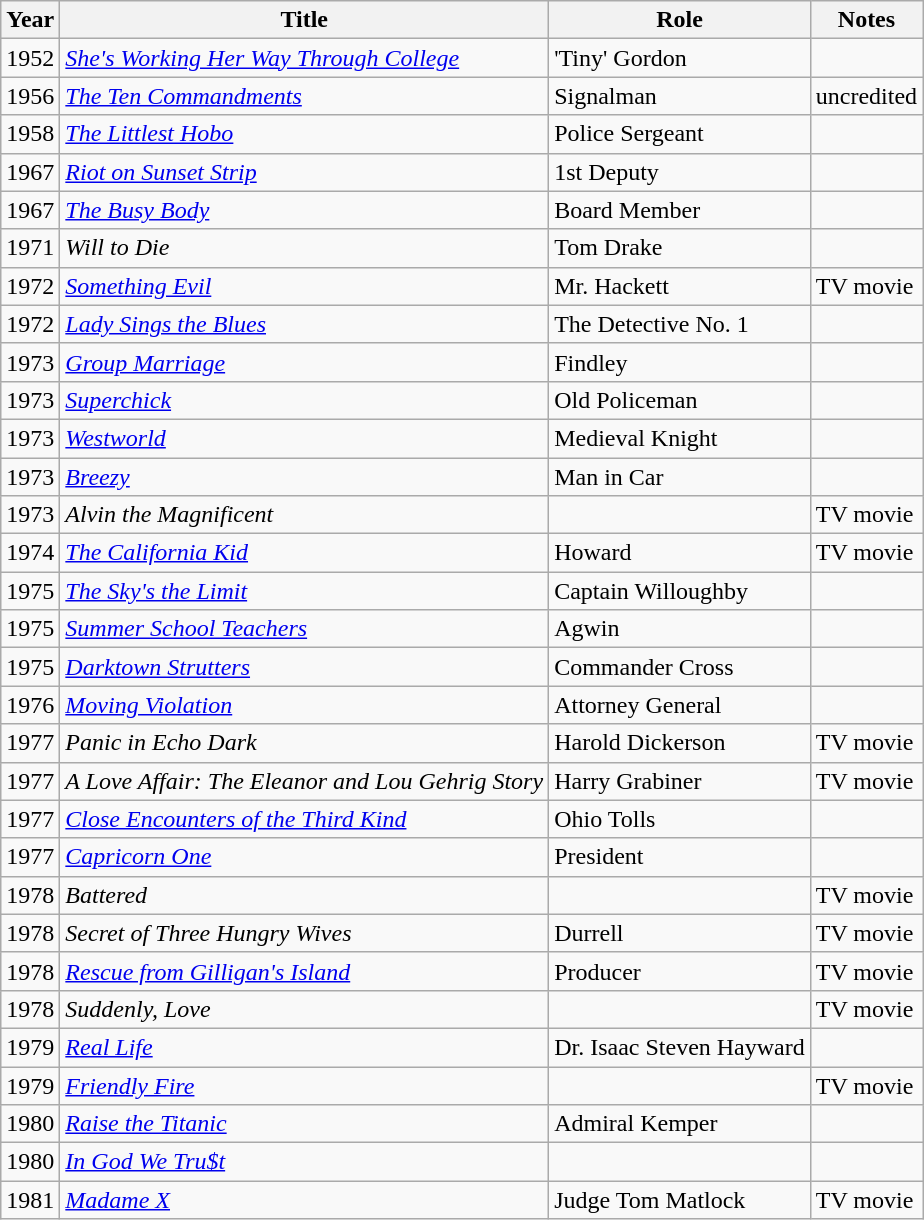<table class="wikitable">
<tr>
<th>Year</th>
<th>Title</th>
<th>Role</th>
<th>Notes</th>
</tr>
<tr>
<td>1952</td>
<td><em><a href='#'>She's Working Her Way Through College</a></em></td>
<td>'Tiny' Gordon</td>
<td></td>
</tr>
<tr>
<td>1956</td>
<td><em><a href='#'>The Ten Commandments</a></em></td>
<td>Signalman</td>
<td>uncredited</td>
</tr>
<tr>
<td>1958</td>
<td><em><a href='#'>The Littlest Hobo</a></em></td>
<td>Police Sergeant</td>
<td></td>
</tr>
<tr>
<td>1967</td>
<td><em><a href='#'>Riot on Sunset Strip</a></em></td>
<td>1st Deputy</td>
<td></td>
</tr>
<tr>
<td>1967</td>
<td><em><a href='#'>The Busy Body</a></em></td>
<td>Board Member</td>
<td></td>
</tr>
<tr>
<td>1971</td>
<td><em>Will to Die</em></td>
<td>Tom Drake</td>
<td></td>
</tr>
<tr>
<td>1972</td>
<td><em><a href='#'>Something Evil</a></em></td>
<td>Mr. Hackett</td>
<td>TV movie</td>
</tr>
<tr>
<td>1972</td>
<td><em><a href='#'>Lady Sings the Blues</a></em></td>
<td>The Detective No. 1</td>
<td></td>
</tr>
<tr>
<td>1973</td>
<td><em><a href='#'>Group Marriage</a></em></td>
<td>Findley</td>
<td></td>
</tr>
<tr>
<td>1973</td>
<td><em><a href='#'>Superchick</a></em></td>
<td>Old Policeman</td>
<td></td>
</tr>
<tr>
<td>1973</td>
<td><em><a href='#'>Westworld</a></em></td>
<td>Medieval Knight</td>
<td></td>
</tr>
<tr>
<td>1973</td>
<td><em><a href='#'>Breezy</a></em></td>
<td>Man in Car</td>
<td></td>
</tr>
<tr>
<td>1973</td>
<td><em>Alvin the Magnificent</em></td>
<td></td>
<td>TV movie</td>
</tr>
<tr>
<td>1974</td>
<td><em><a href='#'>The California Kid</a></em></td>
<td>Howard</td>
<td>TV movie</td>
</tr>
<tr>
<td>1975</td>
<td><em><a href='#'>The Sky's the Limit</a></em></td>
<td>Captain Willoughby</td>
<td></td>
</tr>
<tr>
<td>1975</td>
<td><em><a href='#'>Summer School Teachers</a></em></td>
<td>Agwin</td>
<td></td>
</tr>
<tr>
<td>1975</td>
<td><em><a href='#'>Darktown Strutters</a></em></td>
<td>Commander Cross</td>
<td></td>
</tr>
<tr>
<td>1976</td>
<td><em><a href='#'>Moving Violation</a></em></td>
<td>Attorney General</td>
<td></td>
</tr>
<tr>
<td>1977</td>
<td><em>Panic in Echo Dark</em></td>
<td>Harold Dickerson</td>
<td>TV movie</td>
</tr>
<tr>
<td>1977</td>
<td><em>A Love Affair: The Eleanor and Lou Gehrig Story</em></td>
<td>Harry Grabiner</td>
<td>TV movie</td>
</tr>
<tr>
<td>1977</td>
<td><em><a href='#'>Close Encounters of the Third Kind</a></em></td>
<td>Ohio Tolls</td>
<td></td>
</tr>
<tr>
<td>1977</td>
<td><em><a href='#'>Capricorn One</a></em></td>
<td>President</td>
<td></td>
</tr>
<tr>
<td>1978</td>
<td><em>Battered</em></td>
<td></td>
<td>TV movie</td>
</tr>
<tr>
<td>1978</td>
<td><em>Secret of Three Hungry Wives</em></td>
<td>Durrell</td>
<td>TV movie</td>
</tr>
<tr>
<td>1978</td>
<td><em><a href='#'>Rescue from Gilligan's Island</a></em></td>
<td>Producer</td>
<td>TV movie</td>
</tr>
<tr>
<td>1978</td>
<td><em>Suddenly, Love</em></td>
<td></td>
<td>TV movie</td>
</tr>
<tr>
<td>1979</td>
<td><em><a href='#'>Real Life</a></em></td>
<td>Dr. Isaac Steven Hayward</td>
<td></td>
</tr>
<tr>
<td>1979</td>
<td><em><a href='#'>Friendly Fire</a></em></td>
<td></td>
<td>TV movie</td>
</tr>
<tr>
<td>1980</td>
<td><em><a href='#'>Raise the Titanic</a></em></td>
<td>Admiral Kemper</td>
<td></td>
</tr>
<tr>
<td>1980</td>
<td><em><a href='#'>In God We Tru$t</a></em></td>
<td></td>
<td></td>
</tr>
<tr>
<td>1981</td>
<td><em><a href='#'>Madame X</a></em></td>
<td>Judge Tom Matlock</td>
<td>TV movie</td>
</tr>
</table>
